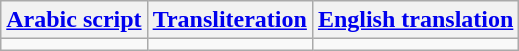<table class="wikitable">
<tr>
<th><a href='#'>Arabic script</a></th>
<th><a href='#'>Transliteration</a></th>
<th><a href='#'>English translation</a></th>
</tr>
<tr style="vertical-align:top; white-space:nowrap;">
<td></td>
<td></td>
<td></td>
</tr>
</table>
